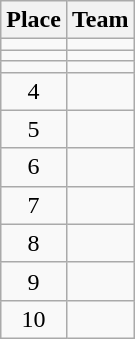<table class="wikitable">
<tr>
<th scope="col">Place</th>
<th scope="col">Team</th>
</tr>
<tr>
<td align=center></td>
<td></td>
</tr>
<tr>
<td align=center></td>
<td></td>
</tr>
<tr>
<td align=center></td>
<td></td>
</tr>
<tr>
<td align=center>4</td>
<td></td>
</tr>
<tr>
<td align=center>5</td>
<td></td>
</tr>
<tr>
<td align=center>6</td>
<td></td>
</tr>
<tr>
<td align=center>7</td>
<td></td>
</tr>
<tr>
<td align=center>8</td>
<td></td>
</tr>
<tr>
<td align=center>9</td>
<td></td>
</tr>
<tr>
<td align=center>10</td>
<td></td>
</tr>
</table>
